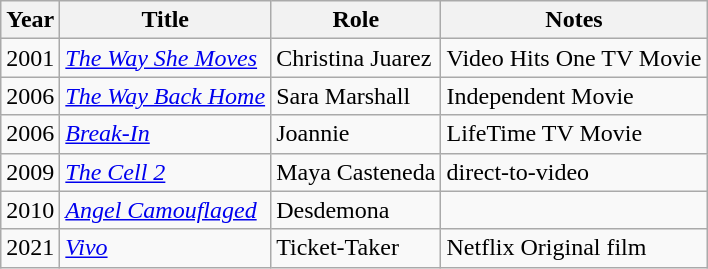<table class="wikitable sortable">
<tr>
<th>Year</th>
<th>Title</th>
<th>Role</th>
<th class="unsortable">Notes</th>
</tr>
<tr>
<td>2001</td>
<td><em><a href='#'>The Way She Moves</a></em></td>
<td>Christina Juarez</td>
<td>Video Hits One TV Movie</td>
</tr>
<tr>
<td>2006</td>
<td><em><a href='#'>The Way Back Home</a></em></td>
<td>Sara Marshall</td>
<td>Independent Movie</td>
</tr>
<tr>
<td>2006</td>
<td><em><a href='#'>Break-In</a></em></td>
<td>Joannie</td>
<td>LifeTime TV Movie</td>
</tr>
<tr>
<td>2009</td>
<td><em><a href='#'>The Cell 2</a></em></td>
<td>Maya Casteneda</td>
<td>direct-to-video</td>
</tr>
<tr>
<td>2010</td>
<td><em><a href='#'>Angel Camouflaged</a></em></td>
<td>Desdemona</td>
</tr>
<tr>
<td>2021</td>
<td><em><a href='#'>Vivo</a></em></td>
<td>Ticket-Taker</td>
<td>Netflix Original film</td>
</tr>
</table>
